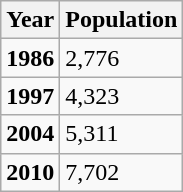<table class="wikitable">
<tr>
<th>Year</th>
<th>Population</th>
</tr>
<tr>
<td><strong>1986</strong></td>
<td>2,776</td>
</tr>
<tr>
<td><strong>1997</strong></td>
<td>4,323</td>
</tr>
<tr>
<td><strong>2004</strong></td>
<td>5,311</td>
</tr>
<tr>
<td><strong>2010</strong></td>
<td>7,702</td>
</tr>
</table>
